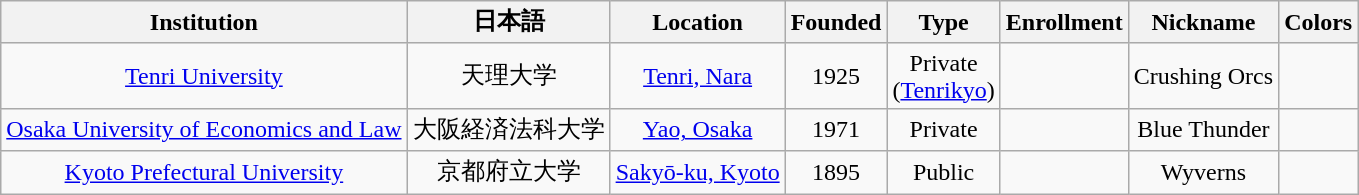<table class="wikitable sortable" style="text-align: center;">
<tr>
<th>Institution</th>
<th>日本語</th>
<th>Location</th>
<th>Founded</th>
<th>Type</th>
<th>Enrollment</th>
<th>Nickname</th>
<th>Colors</th>
</tr>
<tr>
<td><a href='#'>Tenri University</a></td>
<td>天理大学</td>
<td><a href='#'>Tenri, Nara</a></td>
<td>1925</td>
<td>Private<br>(<a href='#'>Tenrikyo</a>)</td>
<td></td>
<td>Crushing Orcs</td>
<td></td>
</tr>
<tr>
<td><a href='#'>Osaka University of Economics and Law</a></td>
<td>大阪経済法科大学</td>
<td><a href='#'>Yao, Osaka</a></td>
<td>1971</td>
<td>Private</td>
<td></td>
<td>Blue Thunder</td>
<td></td>
</tr>
<tr>
<td><a href='#'>Kyoto Prefectural University</a></td>
<td>京都府立大学</td>
<td><a href='#'>Sakyō-ku, Kyoto</a></td>
<td>1895</td>
<td>Public</td>
<td></td>
<td>Wyverns</td>
<td></td>
</tr>
</table>
